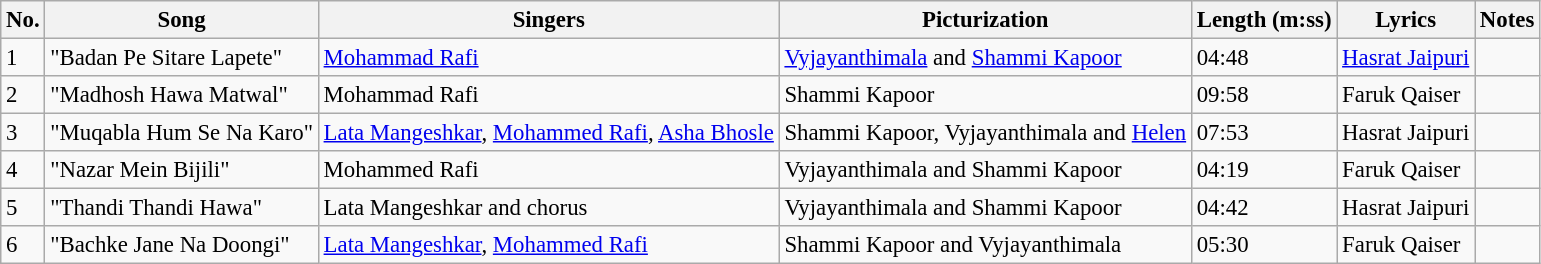<table class="wikitable" style="font-size:95%;">
<tr>
<th>No.</th>
<th>Song</th>
<th>Singers</th>
<th>Picturization</th>
<th>Length (m:ss)</th>
<th>Lyrics</th>
<th>Notes</th>
</tr>
<tr>
<td>1</td>
<td>"Badan Pe Sitare Lapete"</td>
<td><a href='#'>Mohammad Rafi</a></td>
<td><a href='#'>Vyjayanthimala</a> and <a href='#'>Shammi Kapoor</a></td>
<td>04:48</td>
<td><a href='#'>Hasrat Jaipuri</a></td>
<td></td>
</tr>
<tr>
<td>2</td>
<td>"Madhosh Hawa Matwal"</td>
<td>Mohammad Rafi</td>
<td>Shammi Kapoor</td>
<td>09:58</td>
<td>Faruk Qaiser</td>
<td></td>
</tr>
<tr>
<td>3</td>
<td>"Muqabla Hum Se Na Karo"</td>
<td><a href='#'>Lata Mangeshkar</a>, <a href='#'>Mohammed Rafi</a>, <a href='#'>Asha Bhosle</a></td>
<td>Shammi Kapoor, Vyjayanthimala and <a href='#'>Helen</a></td>
<td>07:53</td>
<td>Hasrat Jaipuri</td>
<td></td>
</tr>
<tr>
<td>4</td>
<td>"Nazar Mein Bijili"</td>
<td>Mohammed Rafi</td>
<td>Vyjayanthimala and Shammi Kapoor</td>
<td>04:19</td>
<td>Faruk Qaiser</td>
<td></td>
</tr>
<tr>
<td>5</td>
<td>"Thandi Thandi Hawa"</td>
<td>Lata Mangeshkar and chorus</td>
<td>Vyjayanthimala and Shammi Kapoor</td>
<td>04:42</td>
<td>Hasrat Jaipuri</td>
<td></td>
</tr>
<tr>
<td>6</td>
<td>"Bachke Jane Na Doongi"</td>
<td><a href='#'>Lata Mangeshkar</a>, <a href='#'>Mohammed Rafi</a></td>
<td>Shammi Kapoor and Vyjayanthimala</td>
<td>05:30</td>
<td>Faruk Qaiser</td>
<td></td>
</tr>
</table>
